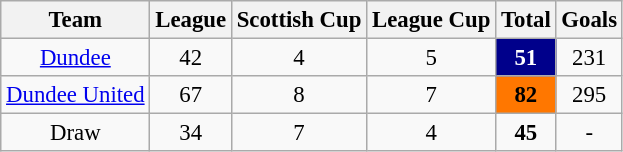<table class="wikitable sortable" style="font-size:95%; text-align:center">
<tr>
<th>Team</th>
<th>League</th>
<th>Scottish Cup</th>
<th>League Cup</th>
<th><strong>Total</strong></th>
<th>Goals</th>
</tr>
<tr>
<td><a href='#'>Dundee</a></td>
<td>42</td>
<td>4</td>
<td>5</td>
<td style="background:#00008B; text-align:center;color:white;"><strong>51</strong></td>
<td>231</td>
</tr>
<tr>
<td><a href='#'>Dundee United</a></td>
<td>67</td>
<td>8</td>
<td>7</td>
<td style="background:#FF7700; text-align:center;color:black;"><strong>82</strong></td>
<td>295</td>
</tr>
<tr>
<td>Draw</td>
<td>34</td>
<td>7</td>
<td>4</td>
<td><strong>45</strong></td>
<td>-</td>
</tr>
</table>
